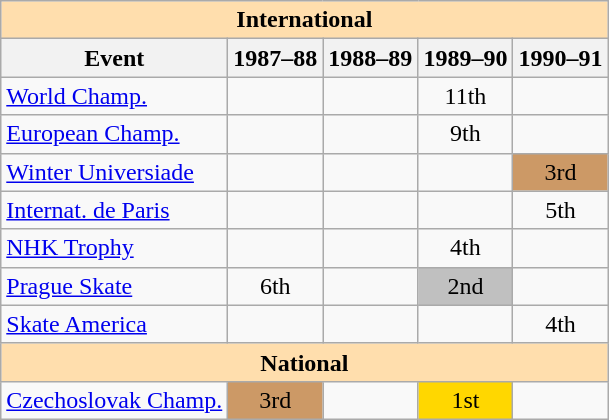<table class="wikitable" style="text-align:center">
<tr>
<th style="background-color: #ffdead; " colspan=5 align=center>International</th>
</tr>
<tr>
<th>Event</th>
<th>1987–88</th>
<th>1988–89</th>
<th>1989–90</th>
<th>1990–91</th>
</tr>
<tr>
<td align=left><a href='#'>World Champ.</a></td>
<td></td>
<td></td>
<td>11th</td>
<td></td>
</tr>
<tr>
<td align=left><a href='#'>European Champ.</a></td>
<td></td>
<td></td>
<td>9th</td>
<td></td>
</tr>
<tr>
<td align=left><a href='#'>Winter Universiade</a></td>
<td></td>
<td></td>
<td></td>
<td bgcolor=cc9966>3rd</td>
</tr>
<tr>
<td align=left><a href='#'>Internat. de Paris</a></td>
<td></td>
<td></td>
<td></td>
<td>5th</td>
</tr>
<tr>
<td align=left><a href='#'>NHK Trophy</a></td>
<td></td>
<td></td>
<td>4th</td>
<td></td>
</tr>
<tr>
<td align=left><a href='#'>Prague Skate</a></td>
<td>6th</td>
<td></td>
<td bgcolor=silver>2nd</td>
<td></td>
</tr>
<tr>
<td align=left><a href='#'>Skate America</a></td>
<td></td>
<td></td>
<td></td>
<td>4th</td>
</tr>
<tr>
<th style="background-color: #ffdead; " colspan=5 align=center>National</th>
</tr>
<tr>
<td align=left><a href='#'>Czechoslovak Champ.</a></td>
<td bgcolor=cc9966>3rd</td>
<td></td>
<td bgcolor=gold>1st</td>
<td></td>
</tr>
</table>
